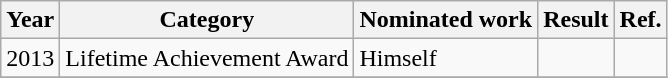<table class="wikitable sortable">
<tr>
<th>Year</th>
<th>Category</th>
<th>Nominated work</th>
<th>Result</th>
<th>Ref.</th>
</tr>
<tr>
<td>2013</td>
<td>Lifetime Achievement Award</td>
<td>Himself</td>
<td></td>
<td></td>
</tr>
<tr>
</tr>
</table>
